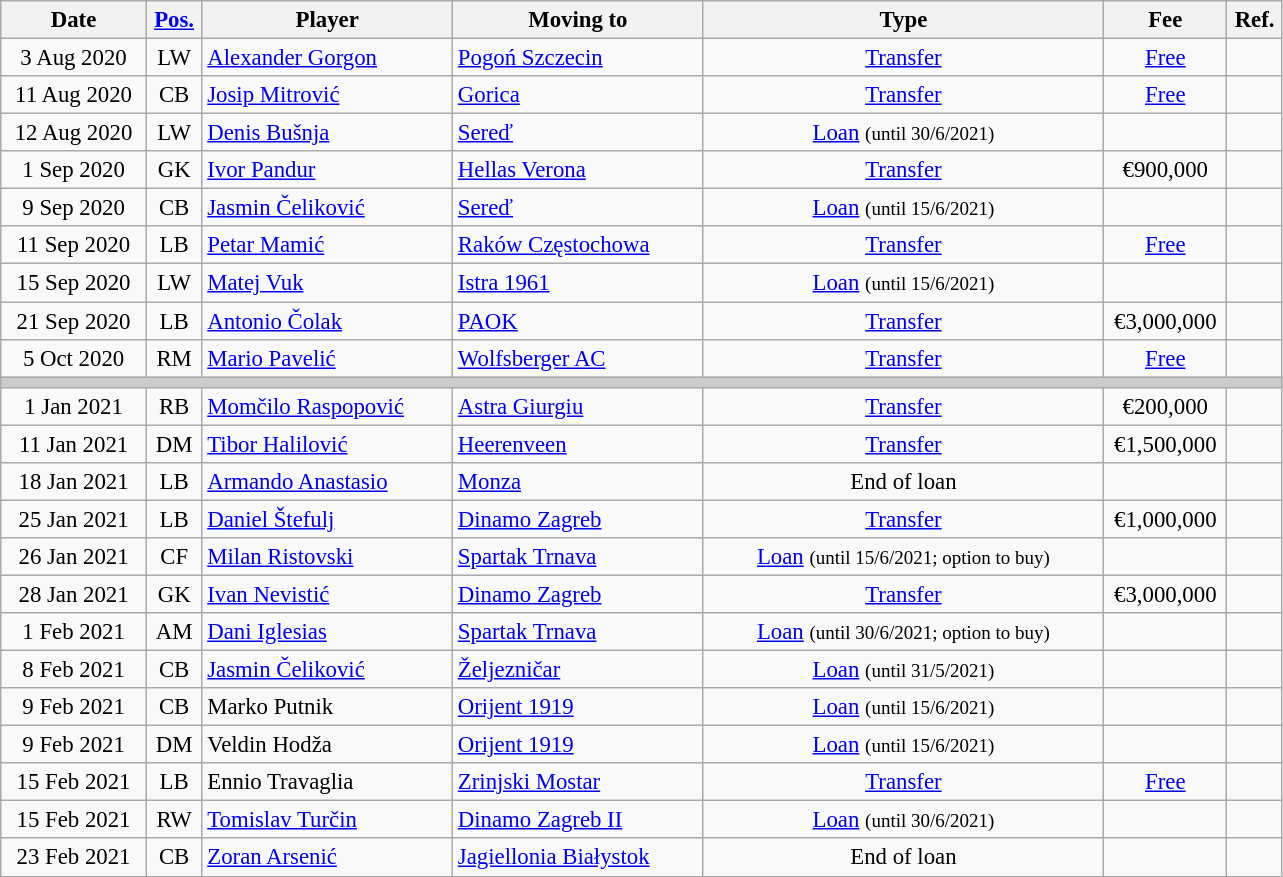<table class="wikitable" style="font-size: 95%; text-align: center;">
<tr>
<th width=90>Date</th>
<th width=30><a href='#'>Pos.</a></th>
<th width=160>Player</th>
<th width=160>Moving to</th>
<th width=260>Type</th>
<th width=75>Fee</th>
<th width=30>Ref.</th>
</tr>
<tr>
<td>3 Aug 2020</td>
<td>LW</td>
<td style="text-align:left;"> <a href='#'>Alexander Gorgon</a></td>
<td style="text-align:left;"> <a href='#'>Pogoń Szczecin</a></td>
<td><a href='#'>Transfer</a></td>
<td><a href='#'>Free</a></td>
<td></td>
</tr>
<tr>
<td>11 Aug 2020</td>
<td>CB</td>
<td style="text-align:left;"> <a href='#'>Josip Mitrović</a></td>
<td style="text-align:left;"> <a href='#'>Gorica</a></td>
<td><a href='#'>Transfer</a></td>
<td><a href='#'>Free</a></td>
<td></td>
</tr>
<tr>
<td>12 Aug 2020</td>
<td>LW</td>
<td style="text-align:left;"> <a href='#'>Denis Bušnja</a></td>
<td style="text-align:left;"> <a href='#'>Sereď</a></td>
<td><a href='#'>Loan</a> <small>(until 30/6/2021)</small></td>
<td></td>
<td></td>
</tr>
<tr>
<td>1 Sep 2020</td>
<td>GK</td>
<td style="text-align:left;"> <a href='#'>Ivor Pandur</a></td>
<td style="text-align:left;"> <a href='#'>Hellas Verona</a></td>
<td><a href='#'>Transfer</a></td>
<td>€900,000</td>
<td></td>
</tr>
<tr>
<td>9 Sep 2020</td>
<td>CB</td>
<td style="text-align:left;"> <a href='#'>Jasmin Čeliković</a></td>
<td style="text-align:left;"> <a href='#'>Sereď</a></td>
<td><a href='#'>Loan</a> <small>(until 15/6/2021)</small></td>
<td></td>
<td></td>
</tr>
<tr>
<td>11 Sep 2020</td>
<td>LB</td>
<td style="text-align:left;"> <a href='#'>Petar Mamić</a></td>
<td style="text-align:left;"> <a href='#'>Raków Częstochowa</a></td>
<td><a href='#'>Transfer</a></td>
<td><a href='#'>Free</a></td>
<td></td>
</tr>
<tr>
<td>15 Sep 2020</td>
<td>LW</td>
<td style="text-align:left;"> <a href='#'>Matej Vuk</a></td>
<td style="text-align:left;"> <a href='#'>Istra 1961</a></td>
<td><a href='#'>Loan</a> <small>(until 15/6/2021)</small></td>
<td></td>
<td></td>
</tr>
<tr>
<td>21 Sep 2020</td>
<td>LB</td>
<td style="text-align:left;"> <a href='#'>Antonio Čolak</a></td>
<td style="text-align:left;"> <a href='#'>PAOK</a></td>
<td><a href='#'>Transfer</a></td>
<td>€3,000,000</td>
<td></td>
</tr>
<tr>
<td>5 Oct 2020</td>
<td>RM</td>
<td style="text-align:left;"> <a href='#'>Mario Pavelić</a></td>
<td style="text-align:left;"> <a href='#'>Wolfsberger AC</a></td>
<td><a href='#'>Transfer</a></td>
<td><a href='#'>Free</a></td>
<td></td>
</tr>
<tr style="color:#CCCCCC;background-color:#CCCCCC">
<td colspan="7"></td>
</tr>
<tr>
<td>1 Jan 2021</td>
<td>RB</td>
<td style="text-align:left;"> <a href='#'>Momčilo Raspopović</a></td>
<td style="text-align:left;"> <a href='#'>Astra Giurgiu</a></td>
<td><a href='#'>Transfer</a></td>
<td>€200,000</td>
<td></td>
</tr>
<tr>
<td>11 Jan 2021</td>
<td>DM</td>
<td style="text-align:left;"> <a href='#'>Tibor Halilović</a></td>
<td style="text-align:left;"> <a href='#'>Heerenveen</a></td>
<td><a href='#'>Transfer</a></td>
<td>€1,500,000</td>
<td></td>
</tr>
<tr>
<td>18 Jan 2021</td>
<td>LB</td>
<td style="text-align:left;"> <a href='#'>Armando Anastasio</a></td>
<td style="text-align:left;"> <a href='#'>Monza</a></td>
<td>End of loan</td>
<td></td>
<td></td>
</tr>
<tr>
<td>25 Jan 2021</td>
<td>LB</td>
<td style="text-align:left;"> <a href='#'>Daniel Štefulj</a></td>
<td style="text-align:left;"> <a href='#'>Dinamo Zagreb</a></td>
<td><a href='#'>Transfer</a></td>
<td>€1,000,000</td>
<td></td>
</tr>
<tr>
<td>26 Jan 2021</td>
<td>CF</td>
<td style="text-align:left;"> <a href='#'>Milan Ristovski</a></td>
<td style="text-align:left;"> <a href='#'>Spartak Trnava</a></td>
<td><a href='#'>Loan</a> <small>(until 15/6/2021; option to buy)</small></td>
<td></td>
<td></td>
</tr>
<tr>
<td>28 Jan 2021</td>
<td>GK</td>
<td style="text-align:left;"> <a href='#'>Ivan Nevistić</a></td>
<td style="text-align:left;"> <a href='#'>Dinamo Zagreb</a></td>
<td><a href='#'>Transfer</a></td>
<td>€3,000,000</td>
<td></td>
</tr>
<tr>
<td>1 Feb 2021</td>
<td>AM</td>
<td style="text-align:left;"> <a href='#'>Dani Iglesias</a></td>
<td style="text-align:left;"> <a href='#'>Spartak Trnava</a></td>
<td><a href='#'>Loan</a> <small>(until 30/6/2021; option to buy)</small></td>
<td></td>
<td></td>
</tr>
<tr>
<td>8 Feb 2021</td>
<td>CB</td>
<td style="text-align:left;"> <a href='#'>Jasmin Čeliković</a></td>
<td style="text-align:left;"> <a href='#'>Željezničar</a></td>
<td><a href='#'>Loan</a> <small>(until 31/5/2021)</small></td>
<td></td>
<td></td>
</tr>
<tr>
<td>9 Feb 2021</td>
<td>CB</td>
<td style="text-align:left;"> Marko Putnik</td>
<td style="text-align:left;"> <a href='#'>Orijent 1919</a></td>
<td><a href='#'>Loan</a> <small>(until 15/6/2021)</small></td>
<td></td>
<td></td>
</tr>
<tr>
<td>9 Feb 2021</td>
<td>DM</td>
<td style="text-align:left;"> Veldin Hodža</td>
<td style="text-align:left;"> <a href='#'>Orijent 1919</a></td>
<td><a href='#'>Loan</a> <small>(until 15/6/2021)</small></td>
<td></td>
<td></td>
</tr>
<tr>
<td>15 Feb 2021</td>
<td>LB</td>
<td style="text-align:left;"> Ennio Travaglia</td>
<td style="text-align:left;"> <a href='#'>Zrinjski Mostar</a></td>
<td><a href='#'>Transfer</a></td>
<td><a href='#'>Free</a></td>
<td></td>
</tr>
<tr>
<td>15 Feb 2021</td>
<td>RW</td>
<td style="text-align:left;"> <a href='#'>Tomislav Turčin</a></td>
<td style="text-align:left;"> <a href='#'>Dinamo Zagreb II</a></td>
<td><a href='#'>Loan</a> <small>(until 30/6/2021)</small></td>
<td></td>
<td></td>
</tr>
<tr>
<td>23 Feb 2021</td>
<td>CB</td>
<td style="text-align:left;"> <a href='#'>Zoran Arsenić</a></td>
<td style="text-align:left;"> <a href='#'>Jagiellonia Białystok</a></td>
<td>End of loan</td>
<td></td>
<td></td>
</tr>
</table>
